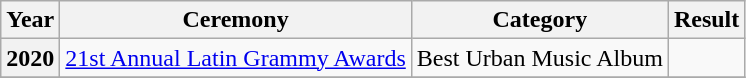<table class="wikitable plainrowheaders">
<tr>
<th scope="col">Year</th>
<th scope="col">Ceremony</th>
<th scope="col">Category</th>
<th scope="col">Result</th>
</tr>
<tr>
<th scope="row" rowspan="1">2020</th>
<td><a href='#'>21st Annual Latin Grammy Awards</a></td>
<td>Best Urban Music Album</td>
<td></td>
</tr>
<tr>
</tr>
</table>
